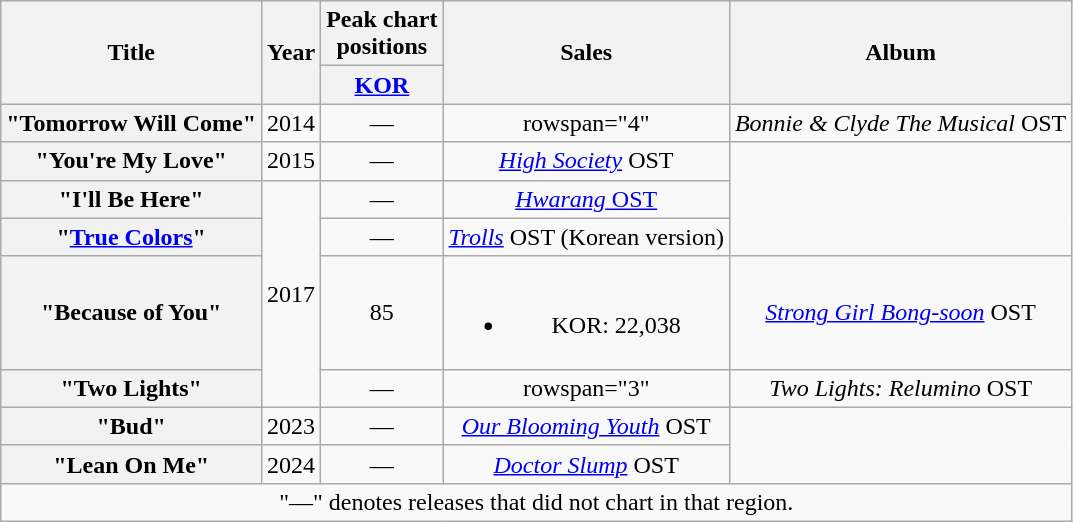<table class="wikitable plainrowheaders" style="text-align:center">
<tr>
<th scope="col" rowspan="2">Title</th>
<th scope="col" rowspan="2">Year</th>
<th scope="col">Peak chart<br>positions</th>
<th scope="col" rowspan="2">Sales<br></th>
<th scope="col" rowspan="2">Album</th>
</tr>
<tr>
<th scope="col"><a href='#'>KOR</a><br></th>
</tr>
<tr>
<th scope="row">"Tomorrow Will Come"</th>
<td>2014</td>
<td>—</td>
<td>rowspan="4" </td>
<td><em>Bonnie & Clyde The Musical</em> OST</td>
</tr>
<tr>
<th scope="row">"You're My Love"</th>
<td>2015</td>
<td>—</td>
<td><em><a href='#'>High Society</a></em> OST</td>
</tr>
<tr>
<th scope="row">"I'll Be Here"</th>
<td rowspan="4">2017</td>
<td>—</td>
<td><a href='#'><em>Hwarang</em> OST</a></td>
</tr>
<tr>
<th scope="row">"<a href='#'>True Colors</a>"<br></th>
<td>—</td>
<td><em><a href='#'>Trolls</a></em> OST (Korean version)</td>
</tr>
<tr>
<th scope="row">"Because of You"</th>
<td>85</td>
<td><br><ul><li>KOR: 22,038</li></ul></td>
<td><em><a href='#'>Strong Girl Bong-soon</a></em> OST</td>
</tr>
<tr>
<th scope="row">"Two Lights"</th>
<td>—</td>
<td>rowspan="3" </td>
<td><em>Two Lights: Relumino</em> OST</td>
</tr>
<tr>
<th scope="row">"Bud"</th>
<td>2023</td>
<td>—</td>
<td><em><a href='#'>Our Blooming Youth</a></em> OST</td>
</tr>
<tr>
<th scope="row">"Lean On Me"</th>
<td>2024</td>
<td>—</td>
<td><em><a href='#'>Doctor Slump</a></em> OST</td>
</tr>
<tr>
<td colspan="5">"—" denotes releases that did not chart in that region.</td>
</tr>
</table>
